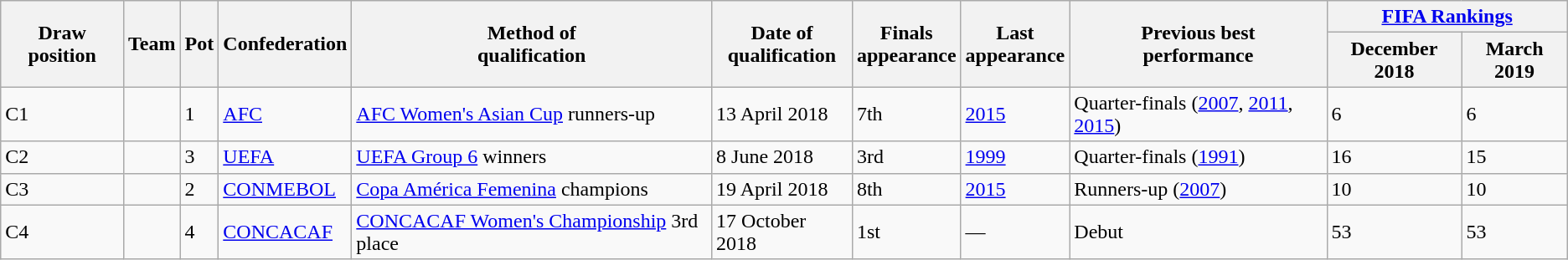<table class="wikitable sortable">
<tr>
<th rowspan=2>Draw position</th>
<th rowspan=2>Team</th>
<th rowspan=2>Pot</th>
<th rowspan=2>Confederation</th>
<th rowspan=2>Method of<br>qualification</th>
<th rowspan=2>Date of<br>qualification</th>
<th rowspan=2 data-sort-type="number">Finals<br>appearance</th>
<th rowspan=2>Last<br>appearance</th>
<th rowspan=2>Previous best<br>performance</th>
<th colspan=2><a href='#'>FIFA Rankings</a></th>
</tr>
<tr>
<th>December 2018</th>
<th>March 2019</th>
</tr>
<tr>
<td>C1</td>
<td style=white-space:nowrap></td>
<td>1</td>
<td><a href='#'>AFC</a></td>
<td><a href='#'>AFC Women's Asian Cup</a> runners-up</td>
<td>13 April 2018</td>
<td>7th</td>
<td><a href='#'>2015</a></td>
<td data-sort-value="5a">Quarter-finals (<a href='#'>2007</a>, <a href='#'>2011</a>, <a href='#'>2015</a>)</td>
<td>6</td>
<td>6</td>
</tr>
<tr>
<td>C2</td>
<td style=white-space:nowrap></td>
<td>3</td>
<td><a href='#'>UEFA</a></td>
<td><a href='#'>UEFA Group 6</a> winners</td>
<td>8 June 2018</td>
<td>3rd</td>
<td><a href='#'>1999</a></td>
<td data-sort-value="5b">Quarter-finals (<a href='#'>1991</a>)</td>
<td>16</td>
<td>15</td>
</tr>
<tr>
<td>C3</td>
<td style=white-space:nowrap></td>
<td>2</td>
<td><a href='#'>CONMEBOL</a></td>
<td><a href='#'>Copa América Femenina</a> champions</td>
<td>19 April 2018</td>
<td>8th</td>
<td><a href='#'>2015</a></td>
<td data-sort-value="2">Runners-up (<a href='#'>2007</a>)</td>
<td>10</td>
<td>10</td>
</tr>
<tr>
<td>C4</td>
<td style=white-space:nowrap></td>
<td>4</td>
<td><a href='#'>CONCACAF</a></td>
<td><a href='#'>CONCACAF Women's Championship</a> 3rd place</td>
<td>17 October 2018</td>
<td>1st</td>
<td>—</td>
<td data-sort-value="99">Debut</td>
<td>53</td>
<td>53</td>
</tr>
</table>
